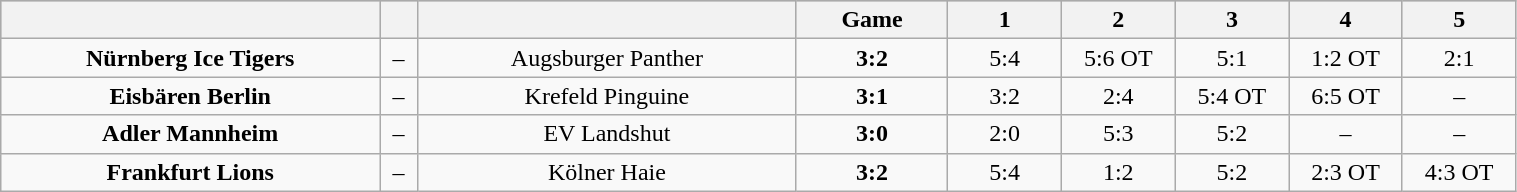<table class="wikitable" width="80%">
<tr style="background-color:#c0c0c0;">
<th style="width:25%;"></th>
<th style="width:2.5%;"></th>
<th style="width:25%;"></th>
<th style="width:10%;">Game</th>
<th style="width:7.5%;">1</th>
<th style="width:7.5%;">2</th>
<th style="width:7.5%;">3</th>
<th style="width:7.5%;">4</th>
<th style="width:7.5%;">5</th>
</tr>
<tr align="center">
<td><strong>Nürnberg Ice Tigers</strong></td>
<td>–</td>
<td>Augsburger Panther</td>
<td><strong>3:2</strong></td>
<td>5:4</td>
<td>5:6 OT</td>
<td>5:1</td>
<td>1:2 OT</td>
<td>2:1</td>
</tr>
<tr align="center">
<td><strong>Eisbären Berlin</strong></td>
<td>–</td>
<td>Krefeld Pinguine</td>
<td><strong>3:1</strong></td>
<td>3:2</td>
<td>2:4</td>
<td>5:4 OT</td>
<td>6:5 OT</td>
<td>–</td>
</tr>
<tr align="center">
<td><strong>Adler Mannheim</strong></td>
<td>–</td>
<td>EV Landshut</td>
<td><strong>3:0</strong></td>
<td>2:0</td>
<td>5:3</td>
<td>5:2</td>
<td>–</td>
<td>–</td>
</tr>
<tr align="center">
<td><strong>Frankfurt Lions</strong></td>
<td>–</td>
<td>Kölner Haie</td>
<td><strong>3:2</strong></td>
<td>5:4</td>
<td>1:2</td>
<td>5:2</td>
<td>2:3 OT</td>
<td>4:3 OT</td>
</tr>
</table>
